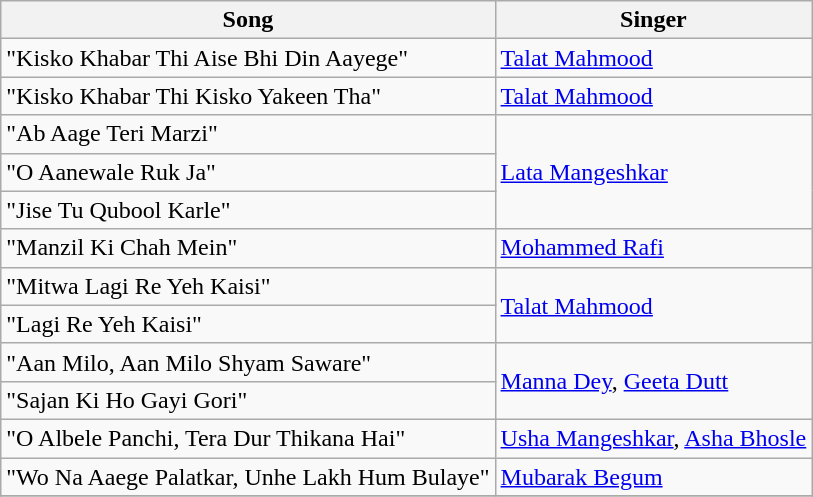<table class=wikitable>
<tr>
<th>Song</th>
<th>Singer</th>
</tr>
<tr>
<td>"Kisko Khabar Thi Aise Bhi Din Aayege"</td>
<td><a href='#'>Talat Mahmood</a></td>
</tr>
<tr>
<td>"Kisko Khabar Thi Kisko Yakeen Tha"</td>
<td><a href='#'>Talat Mahmood</a></td>
</tr>
<tr>
<td>"Ab Aage Teri Marzi"</td>
<td rowspan="3"><a href='#'>Lata Mangeshkar</a></td>
</tr>
<tr>
<td>"O Aanewale Ruk Ja"</td>
</tr>
<tr>
<td>"Jise Tu Qubool Karle"</td>
</tr>
<tr>
<td>"Manzil Ki Chah Mein"</td>
<td><a href='#'>Mohammed Rafi</a></td>
</tr>
<tr>
<td>"Mitwa Lagi Re Yeh Kaisi"</td>
<td rowspan="2"><a href='#'>Talat Mahmood</a></td>
</tr>
<tr>
<td>"Lagi Re Yeh Kaisi"</td>
</tr>
<tr>
<td>"Aan Milo, Aan Milo Shyam Saware"</td>
<td rowspan="2"><a href='#'>Manna Dey</a>, <a href='#'>Geeta Dutt</a></td>
</tr>
<tr>
<td>"Sajan Ki Ho Gayi Gori"</td>
</tr>
<tr>
<td>"O Albele Panchi, Tera Dur Thikana Hai"</td>
<td><a href='#'>Usha Mangeshkar</a>, <a href='#'>Asha Bhosle</a></td>
</tr>
<tr>
<td>"Wo Na Aaege Palatkar, Unhe Lakh Hum Bulaye"</td>
<td><a href='#'>Mubarak Begum</a></td>
</tr>
<tr>
</tr>
</table>
